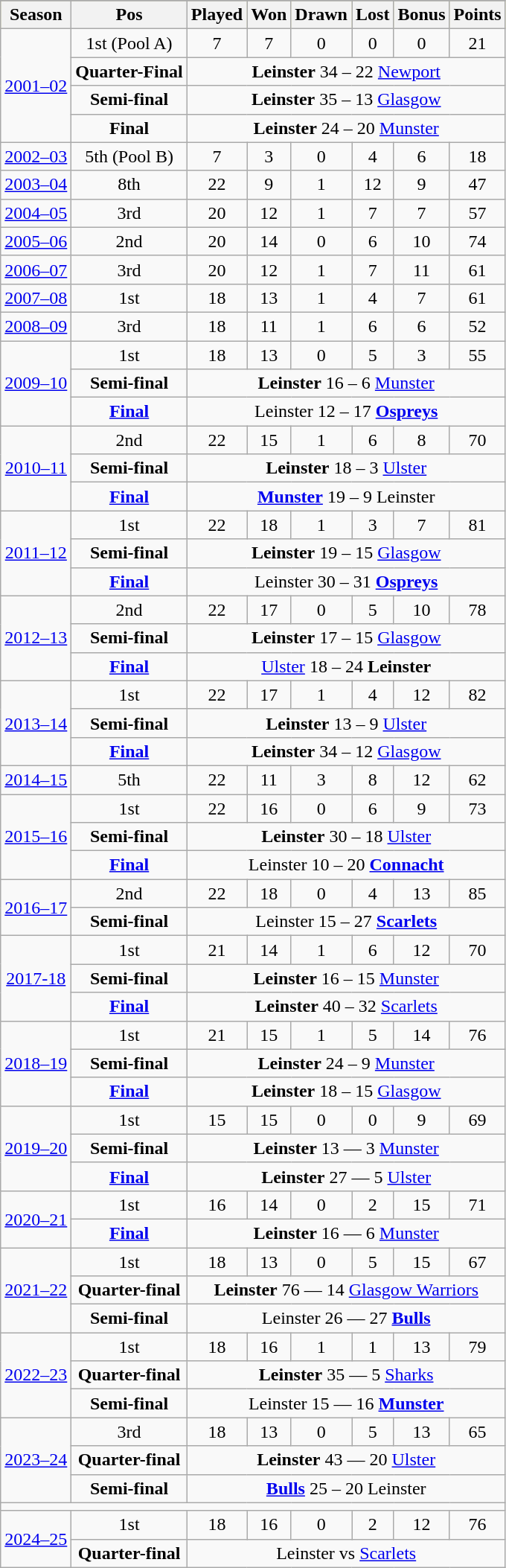<table class="wikitable collapsible collapsed" style="text-align:center;">
<tr>
</tr>
<tr style="background:#ff9;">
<th>Season</th>
<th>Pos</th>
<th>Played</th>
<th>Won</th>
<th>Drawn</th>
<th>Lost</th>
<th>Bonus</th>
<th>Points</th>
</tr>
<tr>
<td rowspan="4"><a href='#'>2001–02</a></td>
<td>1st (Pool A)</td>
<td>7</td>
<td>7</td>
<td>0</td>
<td>0</td>
<td>0</td>
<td>21</td>
</tr>
<tr>
<td><strong>Quarter-Final</strong></td>
<td colspan="8"><strong>Leinster</strong> 34 – 22 <a href='#'>Newport</a></td>
</tr>
<tr>
<td><strong>Semi-final</strong></td>
<td colspan="8"><strong>Leinster</strong> 35 – 13 <a href='#'>Glasgow</a></td>
</tr>
<tr>
<td><strong>Final</strong></td>
<td colspan="8"><strong>Leinster</strong> 24 – 20 <a href='#'>Munster</a></td>
</tr>
<tr>
<td><a href='#'>2002–03</a></td>
<td>5th (Pool B)</td>
<td>7</td>
<td>3</td>
<td>0</td>
<td>4</td>
<td>6</td>
<td>18</td>
</tr>
<tr>
<td><a href='#'>2003–04</a></td>
<td>8th</td>
<td>22</td>
<td>9</td>
<td>1</td>
<td>12</td>
<td>9</td>
<td>47</td>
</tr>
<tr>
<td><a href='#'>2004–05</a></td>
<td>3rd</td>
<td>20</td>
<td>12</td>
<td>1</td>
<td>7</td>
<td>7</td>
<td>57</td>
</tr>
<tr>
<td><a href='#'>2005–06</a></td>
<td>2nd</td>
<td>20</td>
<td>14</td>
<td>0</td>
<td>6</td>
<td>10</td>
<td>74</td>
</tr>
<tr>
<td><a href='#'>2006–07</a></td>
<td>3rd</td>
<td>20</td>
<td>12</td>
<td>1</td>
<td>7</td>
<td>11</td>
<td>61</td>
</tr>
<tr>
<td><a href='#'>2007–08</a></td>
<td>1st</td>
<td>18</td>
<td>13</td>
<td>1</td>
<td>4</td>
<td>7</td>
<td>61</td>
</tr>
<tr>
<td><a href='#'>2008–09</a></td>
<td>3rd</td>
<td>18</td>
<td>11</td>
<td>1</td>
<td>6</td>
<td>6</td>
<td>52</td>
</tr>
<tr>
<td rowspan="3"><a href='#'>2009–10</a></td>
<td>1st</td>
<td>18</td>
<td>13</td>
<td>0</td>
<td>5</td>
<td>3</td>
<td>55</td>
</tr>
<tr>
<td><strong>Semi-final</strong></td>
<td colspan="8"><strong>Leinster</strong> 16 – 6 <a href='#'>Munster</a></td>
</tr>
<tr>
<td><strong><a href='#'>Final</a></strong></td>
<td colspan="8">Leinster 12 – 17 <strong><a href='#'>Ospreys</a></strong></td>
</tr>
<tr>
<td rowspan="3"><a href='#'>2010–11</a></td>
<td>2nd</td>
<td>22</td>
<td>15</td>
<td>1</td>
<td>6</td>
<td>8</td>
<td>70</td>
</tr>
<tr>
<td><strong>Semi-final</strong></td>
<td colspan="8"><strong>Leinster</strong> 18 – 3 <a href='#'>Ulster</a></td>
</tr>
<tr>
<td><strong><a href='#'>Final</a></strong></td>
<td colspan="8"><strong><a href='#'>Munster</a></strong> 19 – 9 Leinster</td>
</tr>
<tr>
<td rowspan="3"><a href='#'>2011–12</a></td>
<td>1st</td>
<td>22</td>
<td>18</td>
<td>1</td>
<td>3</td>
<td>7</td>
<td>81</td>
</tr>
<tr>
<td><strong>Semi-final</strong></td>
<td colspan="8"><strong>Leinster</strong> 19 – 15 <a href='#'>Glasgow</a></td>
</tr>
<tr>
<td><strong><a href='#'>Final</a></strong></td>
<td colspan="8">Leinster 30 – 31 <strong><a href='#'>Ospreys</a></strong></td>
</tr>
<tr>
<td rowspan="3"><a href='#'>2012–13</a></td>
<td>2nd</td>
<td>22</td>
<td>17</td>
<td>0</td>
<td>5</td>
<td>10</td>
<td>78</td>
</tr>
<tr>
<td><strong>Semi-final</strong></td>
<td colspan="8"><strong>Leinster</strong> 17 – 15 <a href='#'>Glasgow</a></td>
</tr>
<tr>
<td><strong><a href='#'>Final</a></strong></td>
<td colspan="8"><a href='#'>Ulster</a> 18 – 24 <strong>Leinster</strong></td>
</tr>
<tr>
<td rowspan="3"><a href='#'>2013–14</a></td>
<td>1st</td>
<td>22</td>
<td>17</td>
<td>1</td>
<td>4</td>
<td>12</td>
<td>82</td>
</tr>
<tr>
<td><strong>Semi-final</strong></td>
<td colspan="8"><strong>Leinster</strong> 13 – 9 <a href='#'>Ulster</a></td>
</tr>
<tr>
<td><strong><a href='#'>Final</a></strong></td>
<td colspan="8"><strong>Leinster</strong> 34 – 12 <a href='#'>Glasgow</a></td>
</tr>
<tr>
<td rowspan="1"><a href='#'>2014–15</a></td>
<td>5th</td>
<td>22</td>
<td>11</td>
<td>3</td>
<td>8</td>
<td>12</td>
<td>62</td>
</tr>
<tr>
<td rowspan="3"><a href='#'>2015–16</a></td>
<td>1st</td>
<td>22</td>
<td>16</td>
<td>0</td>
<td>6</td>
<td>9</td>
<td>73</td>
</tr>
<tr>
<td><strong>Semi-final</strong></td>
<td colspan="8"><strong>Leinster</strong> 30 – 18 <a href='#'>Ulster</a></td>
</tr>
<tr>
<td><strong><a href='#'>Final</a></strong></td>
<td colspan="8">Leinster 10 – 20 <strong><a href='#'>Connacht</a></strong></td>
</tr>
<tr>
<td rowspan="2"><a href='#'>2016–17</a></td>
<td>2nd</td>
<td>22</td>
<td>18</td>
<td>0</td>
<td>4</td>
<td>13</td>
<td>85</td>
</tr>
<tr>
<td><strong>Semi-final</strong></td>
<td colspan="8">Leinster 15 – 27 <strong><a href='#'>Scarlets</a></strong></td>
</tr>
<tr>
<td rowspan="3"><a href='#'>2017-18</a></td>
<td>1st</td>
<td>21</td>
<td>14</td>
<td>1</td>
<td>6</td>
<td>12</td>
<td>70</td>
</tr>
<tr>
<td><strong>Semi-final</strong></td>
<td colspan="8"><strong>Leinster</strong> 16 – 15 <a href='#'>Munster</a></td>
</tr>
<tr>
<td><strong><a href='#'>Final</a></strong></td>
<td colspan="8"><strong>Leinster</strong> 40 – 32 <a href='#'>Scarlets</a></td>
</tr>
<tr>
<td rowspan="3"><a href='#'>2018–19</a></td>
<td>1st</td>
<td>21</td>
<td>15</td>
<td>1</td>
<td>5</td>
<td>14</td>
<td>76</td>
</tr>
<tr>
<td><strong>Semi-final</strong></td>
<td colspan="8"><strong>Leinster</strong> 24 – 9 <a href='#'>Munster</a></td>
</tr>
<tr>
<td><strong><a href='#'>Final</a></strong></td>
<td colspan="8"><strong>Leinster</strong> 18 – 15 <a href='#'>Glasgow</a></td>
</tr>
<tr>
<td rowspan="3"><a href='#'>2019–20</a></td>
<td>1st</td>
<td>15</td>
<td>15</td>
<td>0</td>
<td>0</td>
<td>9</td>
<td>69</td>
</tr>
<tr>
<td><strong>Semi-final</strong></td>
<td colspan="8"><strong>Leinster</strong> 13 — 3 <a href='#'>Munster</a></td>
</tr>
<tr>
<td><strong><a href='#'>Final</a></strong></td>
<td colspan="8"><strong>Leinster</strong> 27 — 5 <a href='#'>Ulster</a></td>
</tr>
<tr>
<td rowspan="2"><a href='#'>2020–21</a></td>
<td>1st</td>
<td>16</td>
<td>14</td>
<td>0</td>
<td>2</td>
<td>15</td>
<td>71</td>
</tr>
<tr>
<td><strong><a href='#'>Final</a></strong></td>
<td colspan="8"><strong>Leinster</strong> 16 — 6 <a href='#'>Munster</a></td>
</tr>
<tr>
<td rowspan="3"><a href='#'>2021–22</a></td>
<td>1st</td>
<td>18</td>
<td>13</td>
<td>0</td>
<td>5</td>
<td>15</td>
<td>67</td>
</tr>
<tr>
<td><strong>Quarter-final</strong></td>
<td colspan="8"><strong>Leinster</strong> 76 — 14 <a href='#'>Glasgow Warriors</a></td>
</tr>
<tr>
<td><strong>Semi-final</strong></td>
<td colspan="8">Leinster 26 — 27 <strong><a href='#'>Bulls</a></strong></td>
</tr>
<tr>
<td rowspan="3"><a href='#'>2022–23</a></td>
<td>1st</td>
<td>18</td>
<td>16</td>
<td>1</td>
<td>1</td>
<td>13</td>
<td>79</td>
</tr>
<tr>
<td><strong>Quarter-final</strong></td>
<td colspan="8"><strong>Leinster</strong> 35 — 5 <a href='#'>Sharks</a></td>
</tr>
<tr>
<td><strong>Semi-final</strong></td>
<td colspan="8">Leinster 15 — 16 <strong><a href='#'>Munster</a></strong></td>
</tr>
<tr>
<td rowspan="3"><a href='#'>2023–24</a></td>
<td>3rd</td>
<td>18</td>
<td>13</td>
<td>0</td>
<td>5</td>
<td>13</td>
<td>65</td>
</tr>
<tr>
<td><strong>Quarter-final</strong></td>
<td colspan="8"><strong>Leinster</strong> 43 — 20 <a href='#'>Ulster</a></td>
</tr>
<tr>
<td><strong>Semi-final</strong></td>
<td colspan="8"><strong><a href='#'>Bulls</a></strong> 25 – 20 Leinster</td>
</tr>
<tr>
<td colspan="8"></td>
</tr>
<tr>
<td rowspan="3"><a href='#'>2024–25</a></td>
<td>1st</td>
<td>18</td>
<td>16</td>
<td>0</td>
<td>2</td>
<td>12</td>
<td>76</td>
</tr>
<tr>
<td><strong>Quarter-final</strong></td>
<td colspan="8">Leinster vs <a href='#'>Scarlets</a></td>
</tr>
</table>
